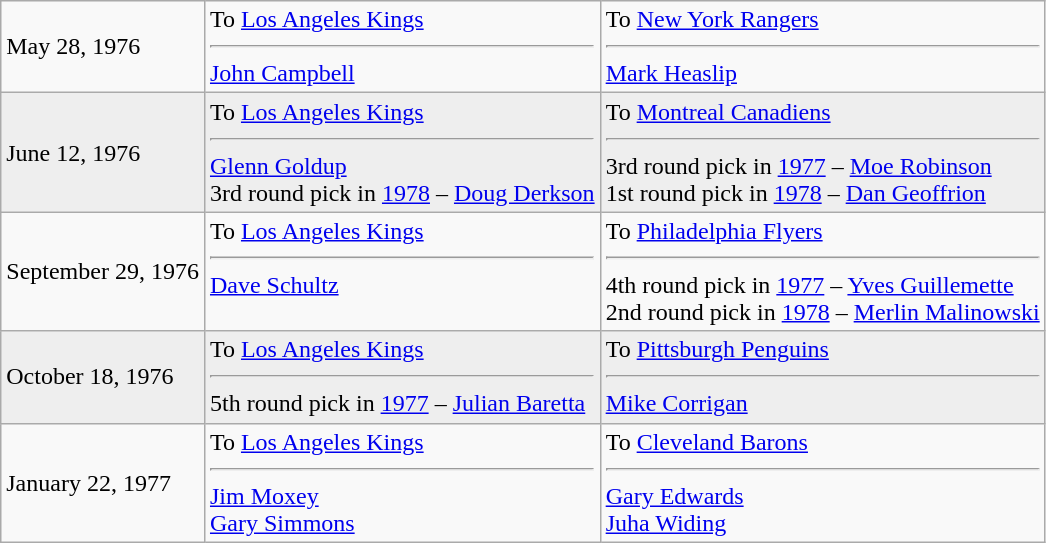<table class="wikitable">
<tr>
<td>May 28, 1976</td>
<td valign="top">To <a href='#'>Los Angeles Kings</a><hr><a href='#'>John Campbell</a></td>
<td valign="top">To <a href='#'>New York Rangers</a><hr><a href='#'>Mark Heaslip</a></td>
</tr>
<tr style="background:#eee;">
<td>June 12, 1976</td>
<td valign="top">To <a href='#'>Los Angeles Kings</a><hr><a href='#'>Glenn Goldup</a> <br> 3rd round pick in <a href='#'>1978</a> – <a href='#'>Doug Derkson</a></td>
<td valign="top">To <a href='#'>Montreal Canadiens</a><hr>3rd round pick in <a href='#'>1977</a> – <a href='#'>Moe Robinson</a> <br> 1st round pick in <a href='#'>1978</a> – <a href='#'>Dan Geoffrion</a></td>
</tr>
<tr>
<td>September 29, 1976</td>
<td valign="top">To <a href='#'>Los Angeles Kings</a><hr><a href='#'>Dave Schultz</a></td>
<td valign="top">To <a href='#'>Philadelphia Flyers</a><hr>4th round pick in <a href='#'>1977</a> – <a href='#'>Yves Guillemette</a> <br> 2nd round pick in <a href='#'>1978</a> – <a href='#'>Merlin Malinowski</a></td>
</tr>
<tr style="background:#eee;">
<td>October 18, 1976</td>
<td valign="top">To <a href='#'>Los Angeles Kings</a><hr>5th round pick in <a href='#'>1977</a> – <a href='#'>Julian Baretta</a></td>
<td valign="top">To <a href='#'>Pittsburgh Penguins</a><hr><a href='#'>Mike Corrigan</a></td>
</tr>
<tr>
<td>January 22, 1977</td>
<td valign="top">To <a href='#'>Los Angeles Kings</a><hr><a href='#'>Jim Moxey</a> <br> <a href='#'>Gary Simmons</a></td>
<td valign="top">To <a href='#'>Cleveland Barons</a><hr><a href='#'>Gary Edwards</a> <br> <a href='#'>Juha Widing</a></td>
</tr>
</table>
